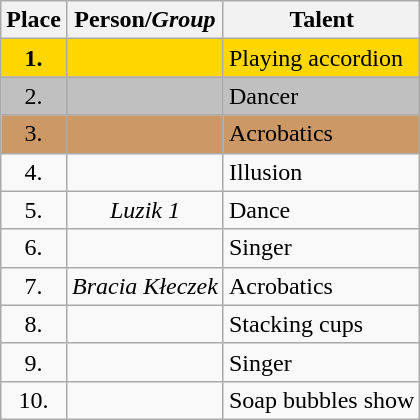<table class="wikitable sortable">
<tr>
<th>Place</th>
<th>Person/<em>Group</em></th>
<th>Talent</th>
</tr>
<tr bgcolor="gold">
<td align="center"><strong>1.</strong></td>
<td align="center"><strong></strong></td>
<td>Playing accordion</td>
</tr>
<tr bgcolor="silver">
<td align="center">2.</td>
<td align="center"></td>
<td>Dancer</td>
</tr>
<tr bgcolor="#cc9966">
<td align="center">3.</td>
<td align="center"></td>
<td>Acrobatics</td>
</tr>
<tr -->
<td align="center">4.</td>
<td align="center"></td>
<td>Illusion</td>
</tr>
<tr -->
<td align="center">5.</td>
<td align="center"><em>Luzik 1</em></td>
<td>Dance</td>
</tr>
<tr -->
<td align="center">6.</td>
<td align="center"></td>
<td>Singer</td>
</tr>
<tr -->
<td align="center">7.</td>
<td align="center"><em>Bracia Kłeczek</em></td>
<td>Acrobatics</td>
</tr>
<tr -->
<td align="center">8.</td>
<td align="center"></td>
<td>Stacking cups</td>
</tr>
<tr -->
<td align="center">9.</td>
<td align="center"></td>
<td>Singer</td>
</tr>
<tr -->
<td align="center">10.</td>
<td align="center"></td>
<td>Soap bubbles show</td>
</tr>
</table>
